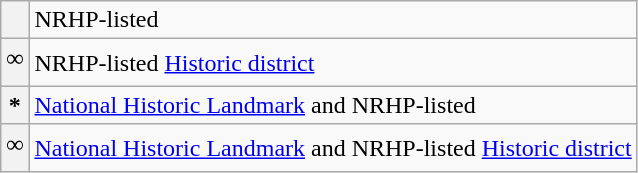<table class="wikitable">
<tr ->
<th><strong> </strong></th>
<td>NRHP-listed</td>
</tr>
<tr ->
<th><strong><sup><big>∞</big></sup></strong></th>
<td>NRHP-listed <a href='#'>Historic district</a></td>
</tr>
<tr ->
<th><strong>*</strong></th>
<td><a href='#'>National Historic Landmark</a> and NRHP-listed</td>
</tr>
<tr ->
<th><strong><sup><big>∞</big></sup></strong></th>
<td><a href='#'>National Historic Landmark</a> and NRHP-listed <a href='#'>Historic district</a></td>
</tr>
</table>
